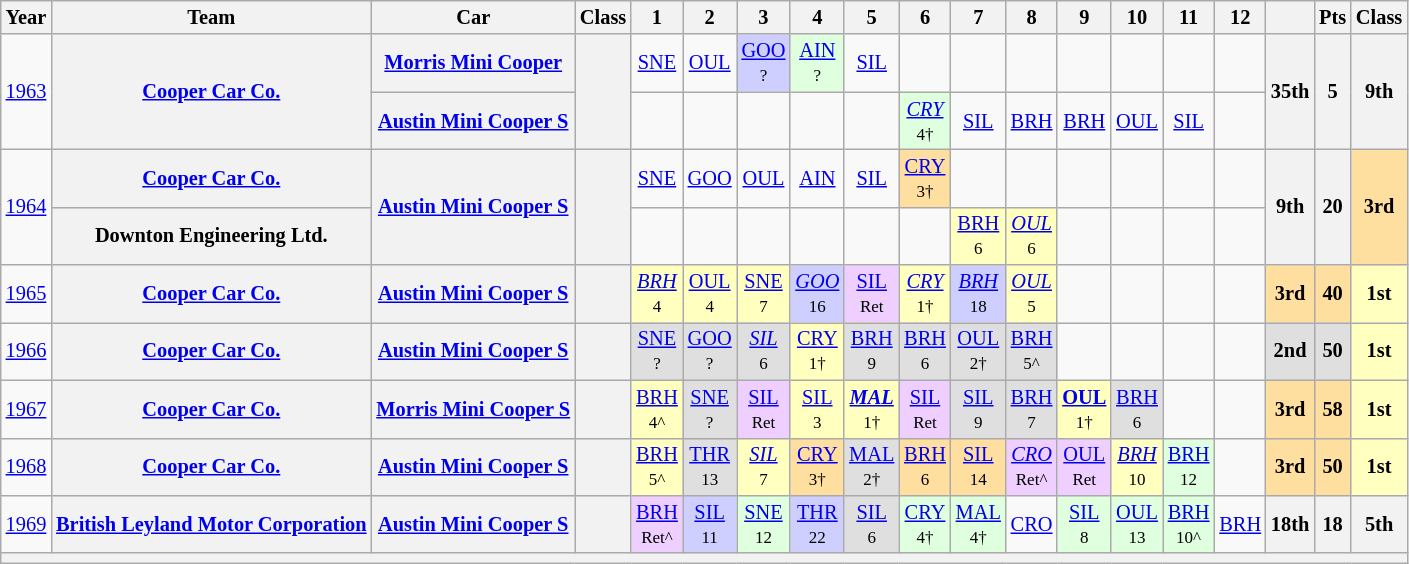<table class="wikitable" style="text-align:center; font-size:85%">
<tr>
<th>Year</th>
<th>Team</th>
<th>Car</th>
<th>Class</th>
<th>1</th>
<th>2</th>
<th>3</th>
<th>4</th>
<th>5</th>
<th>6</th>
<th>7</th>
<th>8</th>
<th>9</th>
<th>10</th>
<th>11</th>
<th>12</th>
<th></th>
<th>Pts</th>
<th>Class</th>
</tr>
<tr>
<td rowspan=2><a href='#'>1963</a></td>
<th rowspan=2><a href='#'>Cooper Car Co.</a></th>
<th><a href='#'>Morris Mini Cooper</a></th>
<th rowspan=2><span></span></th>
<td><a href='#'>SNE</a></td>
<td><a href='#'>OUL</a></td>
<td style="background:#CFCFFF;"><a href='#'>GOO</a><br><small>?</small></td>
<td style="background:#DFFFDF;"><a href='#'>AIN</a><br><small>?</small></td>
<td><a href='#'>SIL</a></td>
<td></td>
<td></td>
<td></td>
<td></td>
<td></td>
<td></td>
<td></td>
<th rowspan=2>35th</th>
<th rowspan=2>5</th>
<th rowspan=2>9th</th>
</tr>
<tr>
<th><a href='#'>Austin Mini Cooper S</a></th>
<td></td>
<td></td>
<td></td>
<td></td>
<td></td>
<td style="background:#DFFFDF;"><em><a href='#'>CRY</a></em><br><small>4†</small></td>
<td><a href='#'>SIL</a></td>
<td><a href='#'>BRH</a></td>
<td><a href='#'>BRH</a></td>
<td><a href='#'>OUL</a></td>
<td><a href='#'>SIL</a></td>
<td></td>
</tr>
<tr>
<td rowspan=2><a href='#'>1964</a></td>
<th><a href='#'>Cooper Car Co.</a></th>
<th rowspan=2><a href='#'>Austin Mini Cooper S</a></th>
<th rowspan=2><span></span></th>
<td><a href='#'>SNE</a></td>
<td><a href='#'>GOO</a></td>
<td><a href='#'>OUL</a></td>
<td><a href='#'>AIN</a></td>
<td><a href='#'>SIL</a></td>
<td style="background:#FFDF9F;"><a href='#'>CRY</a><br><small>3†</small></td>
<td></td>
<td></td>
<td></td>
<td></td>
<td></td>
<td></td>
<th rowspan=2>9th</th>
<th rowspan=2>20</th>
<td rowspan=2 style="background:#FFDF9F;"><strong>3rd</strong></td>
</tr>
<tr>
<th>Downton Engineering Ltd.</th>
<td></td>
<td></td>
<td></td>
<td></td>
<td></td>
<td></td>
<td style="background:#FFFFBF;"><a href='#'>BRH</a><br><small>6</small></td>
<td style="background:#FFFFBF;"><em><a href='#'>OUL</a></em><br><small>6</small></td>
<td></td>
<td></td>
<td></td>
<td></td>
</tr>
<tr>
<td><a href='#'>1965</a></td>
<th><a href='#'>Cooper Car Co.</a></th>
<th><a href='#'>Austin Mini Cooper S</a></th>
<th><span></span></th>
<td style="background:#FFFFBF;"><em><a href='#'>BRH</a></em><br><small>4</small></td>
<td style="background:#FFFFBF;"><a href='#'>OUL</a><br><small>4</small></td>
<td style="background:#FFFFBF;"><a href='#'>SNE</a><br><small>7</small></td>
<td style="background:#CFCFFF;"><em><a href='#'>GOO</a></em><br><small>16</small></td>
<td style="background:#EFCFFF;"><a href='#'>SIL</a><br><small>Ret</small></td>
<td style="background:#FFFFBF;"><em><a href='#'>CRY</a></em><br><small>1†</small></td>
<td style="background:#CFCFFF;"><em><a href='#'>BRH</a></em><br><small>18</small></td>
<td style="background:#FFFFBF;"><em><a href='#'>OUL</a></em><br><small>5</small></td>
<td></td>
<td></td>
<td></td>
<td></td>
<td style="background:#FFDF9F;"><strong>3rd</strong></td>
<td style="background:#FFDF9F;"><strong>40</strong></td>
<td style="background:#FFFFBF;"><strong>1st</strong></td>
</tr>
<tr>
<td><a href='#'>1966</a></td>
<th><a href='#'>Cooper Car Co.</a></th>
<th><a href='#'>Austin Mini Cooper S</a></th>
<th><span></span></th>
<td style="background:#DFDFDF;"><a href='#'>SNE</a><br><small>?</small></td>
<td style="background:#DFDFDF;"><a href='#'>GOO</a><br><small>?</small></td>
<td style="background:#DFDFDF;"><em><a href='#'>SIL</a></em><br><small>6</small></td>
<td style="background:#FFFFBF;"><a href='#'>CRY</a><br><small>1†</small></td>
<td style="background:#DFDFDF;"><a href='#'>BRH</a><br><small>9</small></td>
<td style="background:#DFDFDF;"><a href='#'>BRH</a><br><small>6</small></td>
<td style="background:#DFDFDF;"><a href='#'>OUL</a><br><small>2†</small></td>
<td style="background:#DFDFDF;"><a href='#'>BRH</a><br><small>5^</small></td>
<td></td>
<td></td>
<td></td>
<td></td>
<td style="background:#DFDFDF;"><strong>2nd</strong></td>
<td style="background:#DFDFDF;"><strong>50</strong></td>
<td style="background:#FFFFBF;"><strong>1st</strong></td>
</tr>
<tr>
<td><a href='#'>1967</a></td>
<th><a href='#'>Cooper Car Co.</a></th>
<th><a href='#'>Morris Mini Cooper S</a></th>
<th><span></span></th>
<td style="background:#FFFFBF;"><a href='#'>BRH</a><br><small>4^</small></td>
<td style="background:#DFDFDF;"><a href='#'>SNE</a><br><small>?</small></td>
<td style="background:#EFCFFF;"><a href='#'>SIL</a><br><small>Ret</small></td>
<td style="background:#FFFFBF;"><a href='#'>SIL</a><br><small>3</small></td>
<td style="background:#FFFFBF;"><strong><em><a href='#'>MAL</a></em></strong><br><small>1†</small></td>
<td style="background:#EFCFFF;"><a href='#'>SIL</a><br><small>Ret</small></td>
<td style="background:#DFDFDF;"><a href='#'>SIL</a><br><small>9</small></td>
<td style="background:#DFDFDF;"><a href='#'>BRH</a><br><small>7</small></td>
<td style="background:#FFFFBF;"><strong><a href='#'>OUL</a></strong><br><small>1†</small></td>
<td style="background:#DFDFDF;"><a href='#'>BRH</a><br><small>6</small></td>
<td></td>
<td></td>
<td style="background:#FFDF9F;"><strong>3rd</strong></td>
<td style="background:#FFDF9F;"><strong>58</strong></td>
<td style="background:#FFFFBF;"><strong>1st</strong></td>
</tr>
<tr>
<td><a href='#'>1968</a></td>
<th><a href='#'>Cooper Car Co.</a></th>
<th><a href='#'>Austin Mini Cooper S</a></th>
<th><span></span></th>
<td style="background:#FFFFBF;"><a href='#'>BRH</a><br><small>5^</small></td>
<td style="background:#DFDFDF;"><a href='#'>THR</a><br><small>13</small></td>
<td style="background:#FFFFBF;"><em><a href='#'>SIL</a></em><br><small>7</small></td>
<td style="background:#FFDF9F;"><a href='#'>CRY</a><br><small>3†</small></td>
<td style="background:#DFDFDF;"><a href='#'>MAL</a><br><small>2†</small></td>
<td style="background:#FFDF9F;"><a href='#'>BRH</a><br><small>6</small></td>
<td style="background:#FFDF9F;"><a href='#'>SIL</a><br><small>14</small></td>
<td style="background:#EFCFFF;"><em><a href='#'>CRO</a></em><br><small>Ret^</small></td>
<td style="background:#EFCFFF;"><a href='#'>OUL</a><br><small>Ret</small></td>
<td style="background:#FFFFBF;"><em><a href='#'>BRH</a></em><br><small>10</small></td>
<td style="background:#DFFFDF;"><a href='#'>BRH</a><br><small>12</small></td>
<td></td>
<td style="background:#FFDF9F;"><strong>3rd</strong></td>
<td style="background:#FFDF9F;"><strong>50</strong></td>
<td style="background:#FFFFBF;"><strong>1st</strong></td>
</tr>
<tr>
<td><a href='#'>1969</a></td>
<th><a href='#'>British Leyland Motor Corporation</a></th>
<th><a href='#'>Austin Mini Cooper S</a></th>
<th><span></span></th>
<td style="background:#EFCFFF;"><a href='#'>BRH</a><br><small>Ret^</small></td>
<td style="background:#CFCFFF;"><a href='#'>SIL</a><br><small>11</small></td>
<td style="background:#DFFFDF;"><a href='#'>SNE</a><br><small>12</small></td>
<td style="background:#CFCFFF;"><a href='#'>THR</a><br><small>22</small></td>
<td style="background:#DFDFDF;"><a href='#'>SIL</a><br><small>6</small></td>
<td style="background:#DFFFDF;"><a href='#'>CRY</a><br><small>4†</small></td>
<td style="background:#DFFFDF;"><a href='#'>MAL</a><br><small>4†</small></td>
<td><a href='#'>CRO</a></td>
<td style="background:#DFFFDF;"><a href='#'>SIL</a><br><small>8</small></td>
<td style="background:#DFFFDF;"><a href='#'>OUL</a><br><small>13</small></td>
<td style="background:#DFFFDF;"><a href='#'>BRH</a><br><small>10^</small></td>
<td><a href='#'>BRH</a></td>
<th>18th</th>
<th>18</th>
<th>5th</th>
</tr>
<tr>
<th colspan="19"></th>
</tr>
</table>
